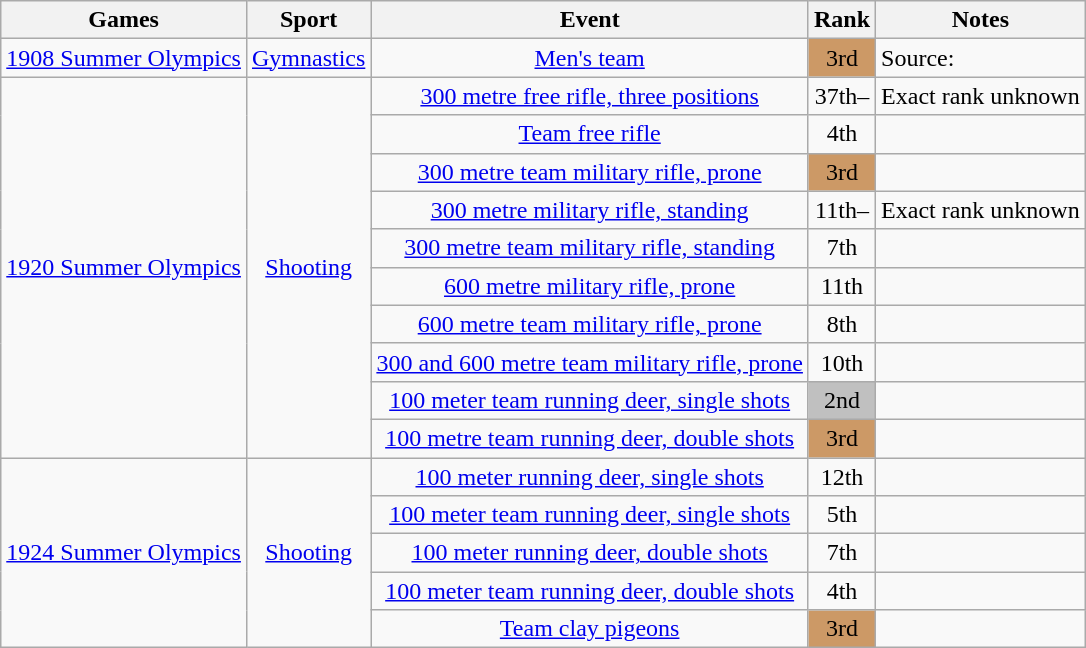<table class="wikitable" style=" text-align:center;">
<tr>
<th>Games</th>
<th>Sport</th>
<th>Event</th>
<th>Rank</th>
<th>Notes</th>
</tr>
<tr>
<td><a href='#'>1908 Summer Olympics</a></td>
<td><a href='#'>Gymnastics</a></td>
<td><a href='#'>Men's team</a></td>
<td style=background-color:#cc9966>3rd</td>
<td align=left>Source: </td>
</tr>
<tr>
<td rowspan=10><a href='#'>1920 Summer Olympics</a></td>
<td rowspan=10><a href='#'>Shooting</a></td>
<td><a href='#'>300 metre free rifle, three positions</a></td>
<td>37th–</td>
<td align=left>Exact rank unknown</td>
</tr>
<tr>
<td><a href='#'>Team free rifle</a></td>
<td>4th</td>
<td align=left></td>
</tr>
<tr>
<td><a href='#'>300 metre team military rifle, prone</a></td>
<td style=background-color:#cc9966>3rd</td>
<td align=left></td>
</tr>
<tr>
<td><a href='#'>300 metre military rifle, standing</a></td>
<td>11th–</td>
<td align=left>Exact rank unknown</td>
</tr>
<tr>
<td><a href='#'>300 metre team military rifle, standing</a></td>
<td>7th</td>
<td align=left></td>
</tr>
<tr>
<td><a href='#'>600 metre military rifle, prone</a></td>
<td>11th</td>
<td align=left></td>
</tr>
<tr>
<td><a href='#'>600 metre team military rifle, prone</a></td>
<td>8th</td>
<td align=left></td>
</tr>
<tr>
<td><a href='#'>300 and 600 metre team military rifle, prone</a></td>
<td>10th</td>
<td align=left></td>
</tr>
<tr>
<td><a href='#'>100 meter team running deer, single shots</a></td>
<td style=background-color:silver>2nd</td>
<td align=left></td>
</tr>
<tr>
<td><a href='#'>100 metre team running deer, double shots</a></td>
<td style=background-color:#cc9966>3rd</td>
<td align=left></td>
</tr>
<tr>
<td rowspan=5><a href='#'>1924 Summer Olympics</a></td>
<td rowspan=5><a href='#'>Shooting</a></td>
<td><a href='#'>100 meter running deer, single shots</a></td>
<td>12th</td>
<td align=left></td>
</tr>
<tr>
<td><a href='#'>100 meter team running deer, single shots</a></td>
<td>5th</td>
<td align=left></td>
</tr>
<tr>
<td><a href='#'>100 meter running deer, double shots</a></td>
<td>7th</td>
<td align=left></td>
</tr>
<tr>
<td><a href='#'>100 meter team running deer, double shots</a></td>
<td>4th</td>
<td align=left></td>
</tr>
<tr>
<td><a href='#'>Team clay pigeons</a></td>
<td style=background-color:#cc9966>3rd</td>
<td align=left></td>
</tr>
</table>
